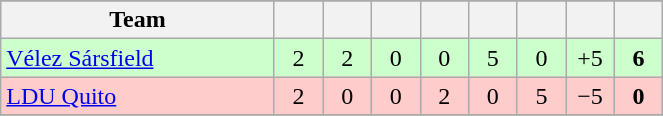<table class="wikitable" style="text-align:center;">
<tr>
</tr>
<tr>
<th width="175">Team</th>
<th width="25"></th>
<th width="25"></th>
<th width="25"></th>
<th width="25"></th>
<th width="25"></th>
<th width="25"></th>
<th width="25"></th>
<th width="25"></th>
</tr>
<tr bgcolor=CCFFCC>
<td align=left> <a href='#'>Vélez Sársfield</a></td>
<td>2</td>
<td>2</td>
<td>0</td>
<td>0</td>
<td>5</td>
<td>0</td>
<td>+5</td>
<td><strong>6</strong></td>
</tr>
<tr bgcolor=FFCCCC>
<td align=left> <a href='#'>LDU Quito</a></td>
<td>2</td>
<td>0</td>
<td>0</td>
<td>2</td>
<td>0</td>
<td>5</td>
<td>−5</td>
<td><strong>0</strong></td>
</tr>
<tr>
</tr>
</table>
